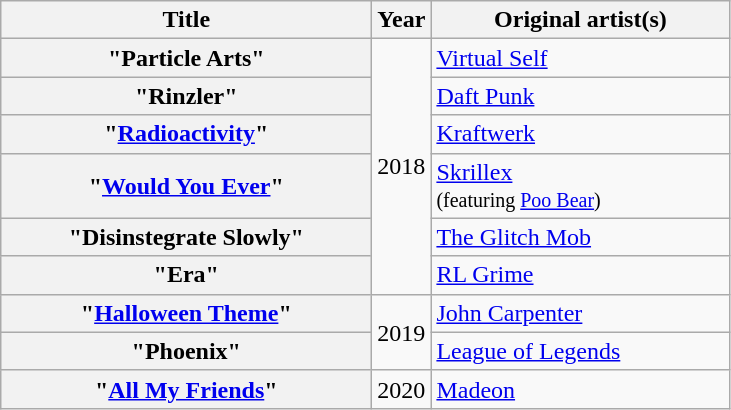<table class="wikitable plainrowheaders">
<tr>
<th rowspan="1" style="width:15em;">Title</th>
<th rowspan="1">Year</th>
<th colspan="1" style="width:12em;">Original artist(s)</th>
</tr>
<tr>
<th scope="row">"Particle Arts"</th>
<td rowspan="6">2018</td>
<td><a href='#'>Virtual Self</a></td>
</tr>
<tr>
<th scope="row">"Rinzler"</th>
<td><a href='#'>Daft Punk</a></td>
</tr>
<tr>
<th scope="row">"<a href='#'>Radioactivity</a>"</th>
<td><a href='#'>Kraftwerk</a></td>
</tr>
<tr>
<th scope="row">"<a href='#'>Would You Ever</a>"</th>
<td><a href='#'>Skrillex</a> <br><small>(featuring <a href='#'>Poo Bear</a>)</small></td>
</tr>
<tr>
<th scope="row">"Disinstegrate Slowly"</th>
<td><a href='#'>The Glitch Mob</a></td>
</tr>
<tr>
<th scope="row">"Era"</th>
<td><a href='#'>RL Grime</a></td>
</tr>
<tr>
<th scope="row">"<a href='#'>Halloween Theme</a>"</th>
<td rowspan="2">2019</td>
<td><a href='#'>John Carpenter</a></td>
</tr>
<tr>
<th scope="row">"Phoenix"</th>
<td><a href='#'>League of Legends</a></td>
</tr>
<tr>
<th scope="row">"<a href='#'>All My Friends</a>"</th>
<td>2020</td>
<td><a href='#'>Madeon</a></td>
</tr>
</table>
